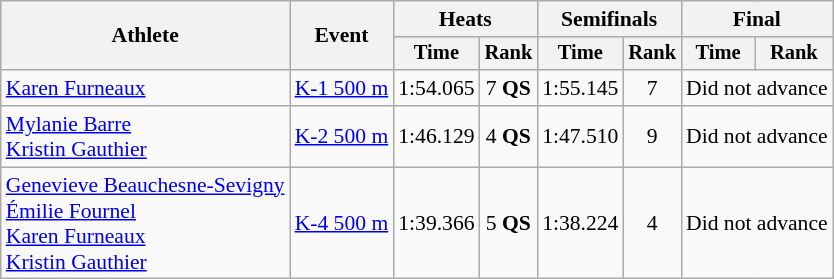<table class="wikitable" style="font-size:90%">
<tr>
<th rowspan="2">Athlete</th>
<th rowspan="2">Event</th>
<th colspan="2">Heats</th>
<th colspan="2">Semifinals</th>
<th colspan="2">Final</th>
</tr>
<tr style="font-size:95%">
<th>Time</th>
<th>Rank</th>
<th>Time</th>
<th>Rank</th>
<th>Time</th>
<th>Rank</th>
</tr>
<tr align=center>
<td align=left><a href='#'>Karen Furneaux</a></td>
<td align=left><a href='#'>K-1 500 m</a></td>
<td>1:54.065</td>
<td>7 <strong>QS</strong></td>
<td>1:55.145</td>
<td>7</td>
<td colspan=2>Did not advance</td>
</tr>
<tr align=center>
<td align=left><a href='#'>Mylanie Barre</a> <br><a href='#'>Kristin Gauthier</a></td>
<td align=left><a href='#'>K-2 500 m</a></td>
<td>1:46.129</td>
<td>4 <strong>QS</strong></td>
<td>1:47.510</td>
<td>9</td>
<td colspan=2>Did not advance</td>
</tr>
<tr align=center>
<td align=left><a href='#'>Genevieve Beauchesne-Sevigny</a><br><a href='#'>Émilie Fournel</a><br><a href='#'>Karen Furneaux</a><br><a href='#'>Kristin Gauthier</a></td>
<td align=left><a href='#'>K-4 500 m</a></td>
<td>1:39.366</td>
<td>5 <strong>QS</strong></td>
<td>1:38.224</td>
<td>4</td>
<td colspan=2>Did not advance</td>
</tr>
</table>
